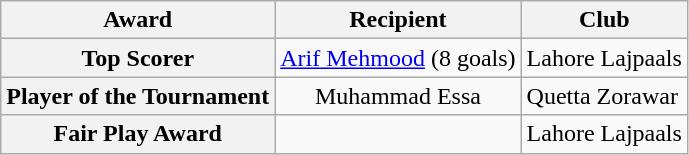<table class="wikitable" style="text-align:center">
<tr>
<th>Award</th>
<th>Recipient</th>
<th>Club</th>
</tr>
<tr>
<th>Top Scorer</th>
<td align="center"><a href='#'>Arif Mehmood</a> (8 goals)</td>
<td align="left">Lahore Lajpaals</td>
</tr>
<tr>
<th>Player of the Tournament</th>
<td align="center">Muhammad Essa</td>
<td align="left">Quetta Zorawar</td>
</tr>
<tr>
<th>Fair Play Award</th>
<td></td>
<td>Lahore Lajpaals</td>
</tr>
</table>
